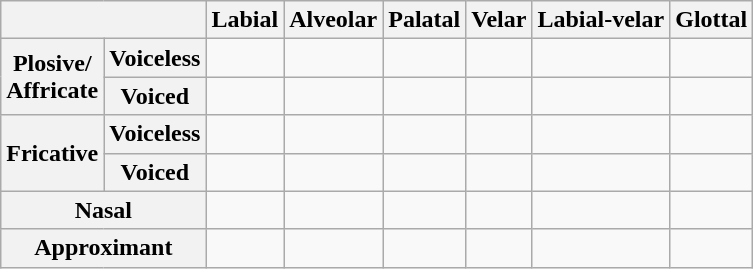<table class="wikitable" style="text-align:center;">
<tr>
<th colspan="2"></th>
<th>Labial</th>
<th>Alveolar</th>
<th>Palatal</th>
<th>Velar</th>
<th>Labial-velar</th>
<th>Glottal</th>
</tr>
<tr>
<th rowspan="2">Plosive/<br>Affricate</th>
<th>Voiceless</th>
<td></td>
<td></td>
<td></td>
<td></td>
<td></td>
<td></td>
</tr>
<tr>
<th>Voiced</th>
<td></td>
<td></td>
<td></td>
<td></td>
<td></td>
<td></td>
</tr>
<tr>
<th rowspan="2">Fricative</th>
<th>Voiceless</th>
<td></td>
<td></td>
<td></td>
<td></td>
<td></td>
<td></td>
</tr>
<tr>
<th>Voiced</th>
<td></td>
<td></td>
<td></td>
<td></td>
<td></td>
<td></td>
</tr>
<tr>
<th colspan="2">Nasal</th>
<td></td>
<td></td>
<td></td>
<td></td>
<td></td>
<td></td>
</tr>
<tr>
<th colspan="2">Approximant</th>
<td></td>
<td></td>
<td></td>
<td></td>
<td></td>
<td></td>
</tr>
</table>
